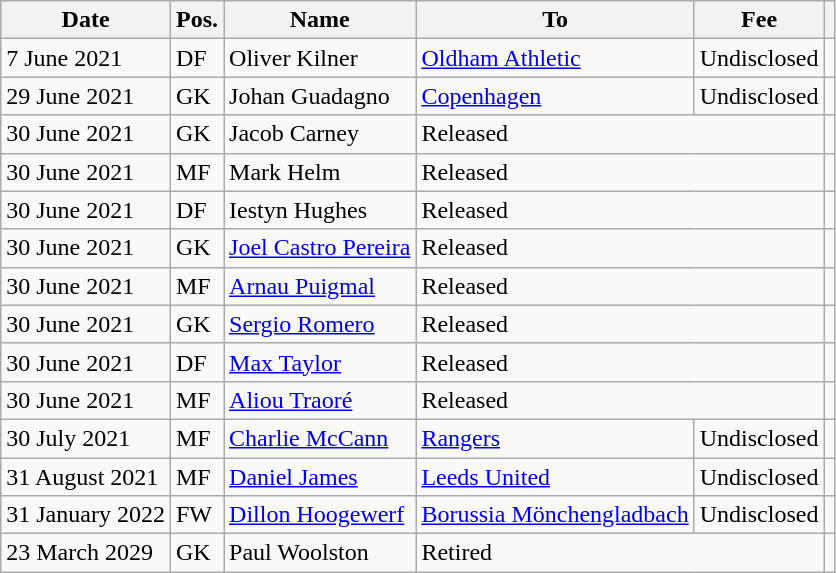<table class="wikitable">
<tr>
<th>Date</th>
<th>Pos.</th>
<th>Name</th>
<th>To</th>
<th>Fee</th>
<th></th>
</tr>
<tr>
<td>7 June 2021</td>
<td>DF</td>
<td> Oliver Kilner</td>
<td> <a href='#'>Oldham Athletic</a></td>
<td>Undisclosed</td>
<td></td>
</tr>
<tr>
<td>29 June 2021</td>
<td>GK</td>
<td> Johan Guadagno</td>
<td> <a href='#'>Copenhagen</a></td>
<td>Undisclosed</td>
<td></td>
</tr>
<tr>
<td>30 June 2021</td>
<td>GK</td>
<td> Jacob Carney</td>
<td colspan="2">Released</td>
<td></td>
</tr>
<tr>
<td>30 June 2021</td>
<td>MF</td>
<td> Mark Helm</td>
<td colspan="2">Released</td>
<td></td>
</tr>
<tr>
<td>30 June 2021</td>
<td>DF</td>
<td> Iestyn Hughes</td>
<td colspan="2">Released</td>
<td></td>
</tr>
<tr>
<td>30 June 2021</td>
<td>GK</td>
<td> <a href='#'>Joel Castro Pereira</a></td>
<td colspan="2">Released</td>
<td></td>
</tr>
<tr>
<td>30 June 2021</td>
<td>MF</td>
<td> <a href='#'>Arnau Puigmal</a></td>
<td colspan="2">Released</td>
<td></td>
</tr>
<tr>
<td>30 June 2021</td>
<td>GK</td>
<td> <a href='#'>Sergio Romero</a></td>
<td colspan="2">Released</td>
<td></td>
</tr>
<tr>
<td>30 June 2021</td>
<td>DF</td>
<td> <a href='#'>Max Taylor</a></td>
<td colspan="2">Released</td>
<td></td>
</tr>
<tr>
<td>30 June 2021</td>
<td>MF</td>
<td> <a href='#'>Aliou Traoré</a></td>
<td colspan="2">Released</td>
<td></td>
</tr>
<tr>
<td>30 July 2021</td>
<td>MF</td>
<td> <a href='#'>Charlie McCann</a></td>
<td> <a href='#'>Rangers</a></td>
<td>Undisclosed</td>
<td></td>
</tr>
<tr>
<td>31 August 2021</td>
<td>MF</td>
<td> <a href='#'>Daniel James</a></td>
<td> <a href='#'>Leeds United</a></td>
<td>Undisclosed</td>
<td></td>
</tr>
<tr>
<td>31 January 2022</td>
<td>FW</td>
<td> <a href='#'>Dillon Hoogewerf</a></td>
<td> <a href='#'>Borussia Mönchengladbach</a></td>
<td>Undisclosed</td>
<td></td>
</tr>
<tr>
<td>23 March 2029</td>
<td>GK</td>
<td> Paul Woolston</td>
<td colspan="2">Retired</td>
<td></td>
</tr>
</table>
